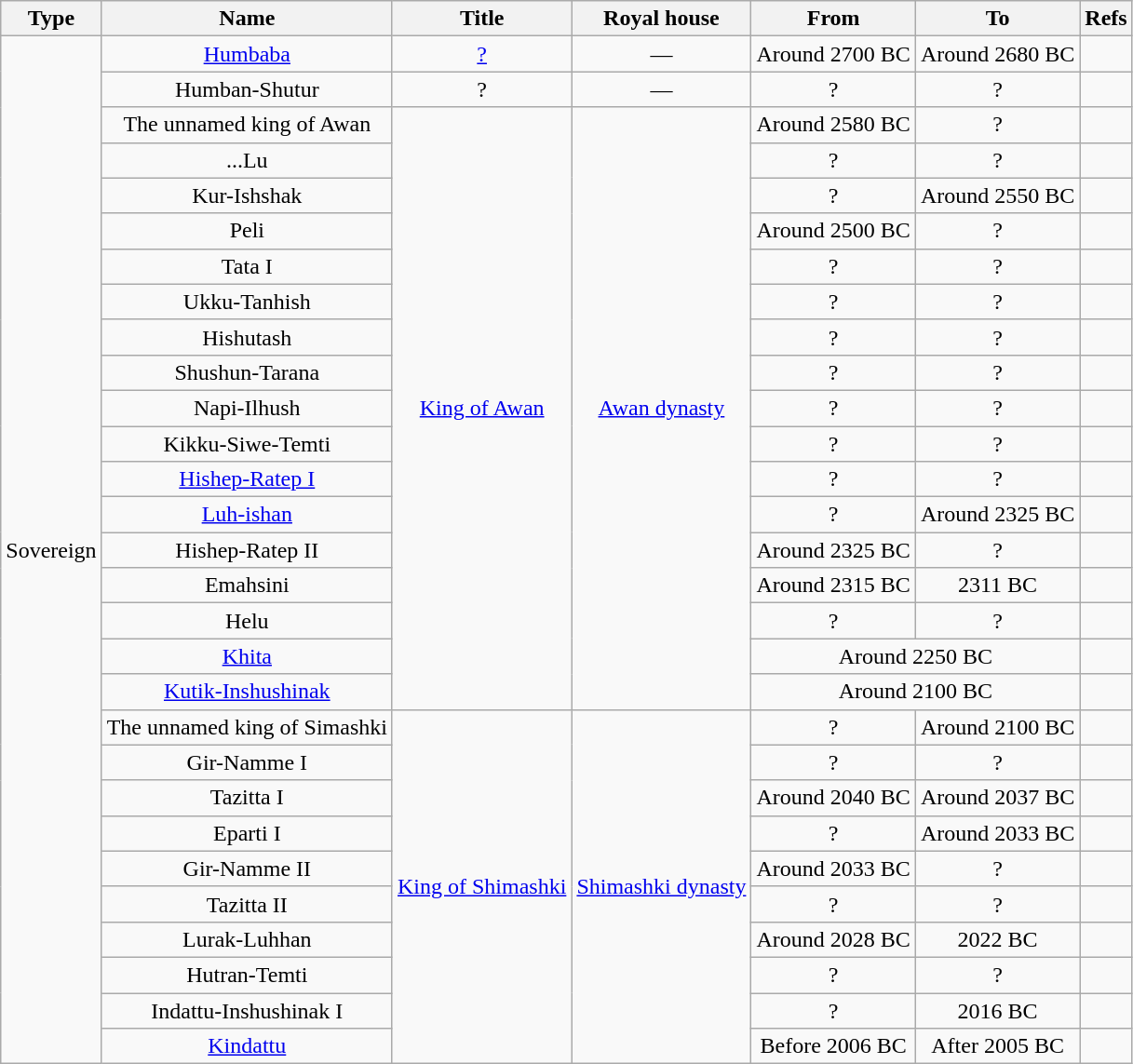<table style="text-align:center;" class="wikitable">
<tr>
<th>Type</th>
<th>Name</th>
<th>Title</th>
<th>Royal house</th>
<th>From</th>
<th>To</th>
<th>Refs</th>
</tr>
<tr>
<td rowspan="29">Sovereign</td>
<td><a href='#'>Humbaba</a></td>
<td><a href='#'>?</a></td>
<td>—</td>
<td>Around 2700 BC</td>
<td>Around 2680 BC</td>
<td></td>
</tr>
<tr>
<td>Humban-Shutur</td>
<td>?</td>
<td>—</td>
<td>?</td>
<td>?</td>
<td></td>
</tr>
<tr>
<td>The unnamed king of Awan</td>
<td rowspan="17"><a href='#'>King of Awan</a></td>
<td rowspan="17"><a href='#'>Awan dynasty</a></td>
<td>Around 2580 BC</td>
<td>?</td>
<td></td>
</tr>
<tr>
<td>...Lu</td>
<td>?</td>
<td>?</td>
<td></td>
</tr>
<tr>
<td>Kur-Ishshak</td>
<td>?</td>
<td>Around 2550 BC</td>
<td></td>
</tr>
<tr>
<td>Peli</td>
<td>Around 2500 BC</td>
<td>?</td>
<td></td>
</tr>
<tr>
<td>Tata I</td>
<td>?</td>
<td>?</td>
<td></td>
</tr>
<tr>
<td>Ukku-Tanhish</td>
<td>?</td>
<td>?</td>
<td></td>
</tr>
<tr>
<td>Hishutash</td>
<td>?</td>
<td>?</td>
<td></td>
</tr>
<tr>
<td>Shushun-Tarana</td>
<td>?</td>
<td>?</td>
<td></td>
</tr>
<tr>
<td>Napi-Ilhush</td>
<td>?</td>
<td>?</td>
<td></td>
</tr>
<tr>
<td>Kikku-Siwe-Temti</td>
<td>?</td>
<td>?</td>
<td></td>
</tr>
<tr>
<td><a href='#'>Hishep-Ratep I</a></td>
<td>?</td>
<td>?</td>
<td></td>
</tr>
<tr>
<td><a href='#'>Luh-ishan</a></td>
<td>?</td>
<td>Around 2325 BC</td>
<td></td>
</tr>
<tr>
<td>Hishep-Ratep II</td>
<td>Around 2325 BC</td>
<td>?</td>
<td></td>
</tr>
<tr>
<td>Emahsini</td>
<td>Around 2315 BC</td>
<td>2311 BC</td>
<td></td>
</tr>
<tr>
<td>Helu</td>
<td>?</td>
<td>?</td>
<td></td>
</tr>
<tr>
<td><a href='#'>Khita</a></td>
<td colspan="2">Around 2250 BC</td>
<td></td>
</tr>
<tr>
<td><a href='#'>Kutik-Inshushinak</a></td>
<td colspan="2">Around 2100 BC</td>
<td></td>
</tr>
<tr>
<td>The unnamed king of Simashki</td>
<td rowspan="10"><a href='#'>King of Shimashki</a></td>
<td rowspan="10"><a href='#'>Shimashki dynasty</a></td>
<td>?</td>
<td>Around 2100 BC</td>
<td></td>
</tr>
<tr>
<td>Gir-Namme I</td>
<td>?</td>
<td>?</td>
<td></td>
</tr>
<tr>
<td>Tazitta I</td>
<td>Around 2040 BC</td>
<td>Around 2037 BC</td>
<td></td>
</tr>
<tr>
<td>Eparti I</td>
<td>?</td>
<td>Around 2033 BC</td>
<td></td>
</tr>
<tr>
<td>Gir-Namme II</td>
<td>Around 2033 BC</td>
<td>?</td>
<td></td>
</tr>
<tr>
<td>Tazitta II</td>
<td>?</td>
<td>?</td>
<td></td>
</tr>
<tr>
<td>Lurak-Luhhan</td>
<td>Around 2028 BC</td>
<td>2022 BC</td>
<td></td>
</tr>
<tr>
<td>Hutran-Temti</td>
<td>?</td>
<td>?</td>
<td></td>
</tr>
<tr>
<td>Indattu-Inshushinak I</td>
<td>?</td>
<td>2016 BC</td>
<td></td>
</tr>
<tr>
<td><a href='#'>Kindattu</a></td>
<td>Before 2006 BC</td>
<td>After 2005 BC</td>
<td></td>
</tr>
</table>
